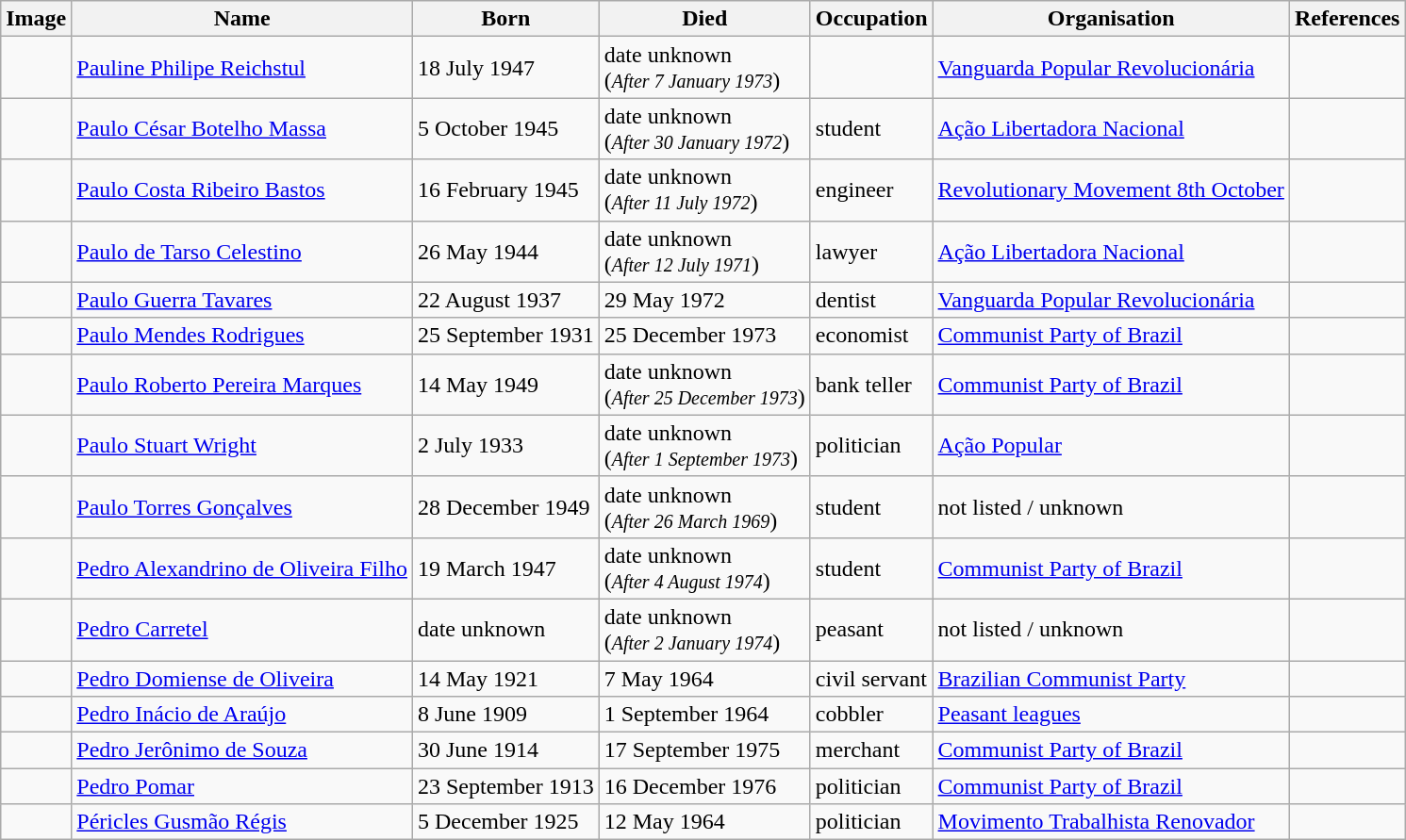<table class='wikitable sortable'>
<tr>
<th>Image</th>
<th>Name</th>
<th>Born</th>
<th>Died</th>
<th>Occupation</th>
<th>Organisation</th>
<th>References</th>
</tr>
<tr>
<td></td>
<td><a href='#'>Pauline Philipe Reichstul</a></td>
<td>18 July 1947</td>
<td>date unknown<br>(<small><em>After 7 January 1973</em></small>)</td>
<td></td>
<td><a href='#'>Vanguarda Popular Revolucionária</a></td>
<td></td>
</tr>
<tr>
<td></td>
<td><a href='#'>Paulo César Botelho Massa</a></td>
<td>5 October 1945</td>
<td>date unknown<br>(<small><em>After 30 January 1972</em></small>)</td>
<td>student</td>
<td><a href='#'>Ação Libertadora Nacional</a></td>
<td></td>
</tr>
<tr>
<td></td>
<td><a href='#'>Paulo Costa Ribeiro Bastos</a></td>
<td>16 February 1945</td>
<td>date unknown<br>(<small><em>After 11 July 1972</em></small>)</td>
<td>engineer</td>
<td><a href='#'>Revolutionary Movement 8th October</a></td>
<td></td>
</tr>
<tr>
<td></td>
<td><a href='#'>Paulo de Tarso Celestino</a></td>
<td>26 May 1944</td>
<td>date unknown<br>(<small><em>After 12 July 1971</em></small>)</td>
<td>lawyer</td>
<td><a href='#'>Ação Libertadora Nacional</a></td>
<td></td>
</tr>
<tr>
<td></td>
<td><a href='#'>Paulo Guerra Tavares</a></td>
<td>22 August 1937</td>
<td>29 May 1972</td>
<td>dentist</td>
<td><a href='#'>Vanguarda Popular Revolucionária</a></td>
<td></td>
</tr>
<tr>
<td></td>
<td><a href='#'>Paulo Mendes Rodrigues</a></td>
<td>25 September 1931</td>
<td>25 December 1973</td>
<td>economist</td>
<td><a href='#'>Communist Party of Brazil</a></td>
<td></td>
</tr>
<tr>
<td></td>
<td><a href='#'>Paulo Roberto Pereira Marques</a></td>
<td>14 May 1949</td>
<td>date unknown<br>(<small><em>After 25 December 1973</em></small>)</td>
<td>bank teller</td>
<td><a href='#'>Communist Party of Brazil</a></td>
<td></td>
</tr>
<tr>
<td></td>
<td><a href='#'>Paulo Stuart Wright</a></td>
<td>2 July 1933</td>
<td>date unknown<br>(<small><em>After 1 September 1973</em></small>)</td>
<td>politician</td>
<td><a href='#'>Ação Popular</a></td>
<td></td>
</tr>
<tr>
<td></td>
<td><a href='#'>Paulo Torres Gonçalves</a></td>
<td>28 December 1949</td>
<td>date unknown<br>(<small><em>After 26 March 1969</em></small>)</td>
<td>student</td>
<td>not listed / unknown</td>
<td></td>
</tr>
<tr>
<td></td>
<td><a href='#'>Pedro Alexandrino de Oliveira Filho</a></td>
<td>19 March 1947</td>
<td>date unknown<br>(<small><em>After 4 August 1974</em></small>)</td>
<td>student</td>
<td><a href='#'>Communist Party of Brazil</a></td>
<td></td>
</tr>
<tr>
<td></td>
<td><a href='#'>Pedro Carretel</a></td>
<td>date unknown</td>
<td>date unknown<br>(<small><em>After 2 January 1974</em></small>)</td>
<td>peasant</td>
<td>not listed / unknown</td>
<td></td>
</tr>
<tr>
<td></td>
<td><a href='#'>Pedro Domiense de Oliveira</a></td>
<td>14 May 1921</td>
<td>7 May 1964</td>
<td>civil servant</td>
<td><a href='#'>Brazilian Communist Party</a></td>
<td></td>
</tr>
<tr>
<td></td>
<td><a href='#'>Pedro Inácio de Araújo</a></td>
<td>8 June 1909</td>
<td>1 September 1964</td>
<td>cobbler</td>
<td><a href='#'>Peasant leagues</a></td>
<td></td>
</tr>
<tr>
<td></td>
<td><a href='#'>Pedro Jerônimo de Souza</a></td>
<td>30 June 1914</td>
<td>17 September 1975</td>
<td>merchant</td>
<td><a href='#'>Communist Party of Brazil</a></td>
<td></td>
</tr>
<tr>
<td></td>
<td><a href='#'>Pedro Pomar</a></td>
<td>23 September 1913</td>
<td>16 December 1976</td>
<td>politician</td>
<td><a href='#'>Communist Party of Brazil</a></td>
<td></td>
</tr>
<tr>
<td></td>
<td><a href='#'>Péricles Gusmão Régis</a></td>
<td>5 December 1925</td>
<td>12 May 1964</td>
<td>politician</td>
<td><a href='#'>Movimento Trabalhista Renovador</a></td>
<td></td>
</tr>
</table>
